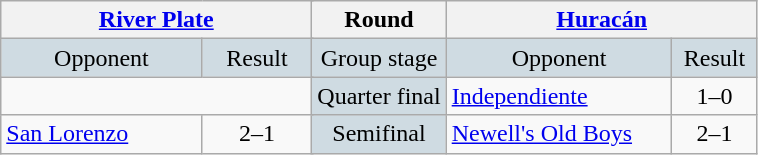<table class="wikitable" style="text-align:center;">
<tr>
<th colspan=3 width=200px><a href='#'>River Plate</a></th>
<th>Round</th>
<th colspan=3 width=200px><a href='#'>Huracán</a></th>
</tr>
<tr bgcolor= #CFDBE2>
<td width= x>Opponent</td>
<td colspan=2>Result</td>
<td>Group stage</td>
<td width= px>Opponent</td>
<td colspan=2>Result</td>
</tr>
<tr>
<td colspan=3></td>
<td bgcolor= #CFDBE2>Quarter final</td>
<td align=left><a href='#'>Independiente</a></td>
<td colspan=2>1–0</td>
</tr>
<tr>
<td align=left><a href='#'>San Lorenzo</a></td>
<td colspan=2>2–1</td>
<td bgcolor= #CFDBE2>Semifinal</td>
<td align=left><a href='#'>Newell's Old Boys</a></td>
<td colspan=2>2–1</td>
</tr>
</table>
